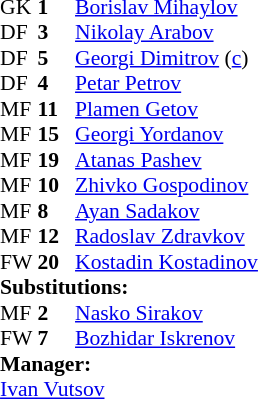<table style="font-size: 90%" cellspacing="0" cellpadding="0" align="center">
<tr>
<th width=25></th>
<th width=25></th>
</tr>
<tr>
<td>GK</td>
<td><strong>1</strong></td>
<td><a href='#'>Borislav Mihaylov</a></td>
</tr>
<tr>
<td>DF</td>
<td><strong>3</strong></td>
<td><a href='#'>Nikolay Arabov</a></td>
<td></td>
</tr>
<tr>
<td>DF</td>
<td><strong>5</strong></td>
<td><a href='#'>Georgi Dimitrov</a> (<a href='#'>c</a>)</td>
</tr>
<tr>
<td>DF</td>
<td><strong>4</strong></td>
<td><a href='#'>Petar Petrov</a></td>
</tr>
<tr>
<td>MF</td>
<td><strong>11</strong></td>
<td><a href='#'>Plamen Getov</a></td>
<td></td>
<td></td>
</tr>
<tr>
<td>MF</td>
<td><strong>15</strong></td>
<td><a href='#'>Georgi Yordanov</a></td>
</tr>
<tr>
<td>MF</td>
<td><strong>19</strong></td>
<td><a href='#'>Atanas Pashev</a></td>
<td></td>
<td></td>
</tr>
<tr>
<td>MF</td>
<td><strong>10</strong></td>
<td><a href='#'>Zhivko Gospodinov</a></td>
</tr>
<tr>
<td>MF</td>
<td><strong>8</strong></td>
<td><a href='#'>Ayan Sadakov</a></td>
</tr>
<tr>
<td>MF</td>
<td><strong>12</strong></td>
<td><a href='#'>Radoslav Zdravkov</a></td>
</tr>
<tr>
<td>FW</td>
<td><strong>20</strong></td>
<td><a href='#'>Kostadin Kostadinov</a></td>
</tr>
<tr>
<td colspan=3><strong>Substitutions:</strong></td>
</tr>
<tr>
<td>MF</td>
<td><strong>2</strong></td>
<td><a href='#'>Nasko Sirakov</a></td>
<td></td>
<td></td>
</tr>
<tr>
<td>FW</td>
<td><strong>7</strong></td>
<td><a href='#'>Bozhidar Iskrenov</a></td>
<td></td>
<td></td>
</tr>
<tr>
<td colspan=3><strong>Manager:</strong></td>
</tr>
<tr>
<td colspan=3> <a href='#'>Ivan Vutsov</a></td>
</tr>
</table>
